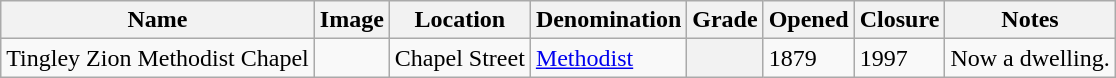<table class="wikitable sortable">
<tr>
<th>Name</th>
<th class="unsortable">Image</th>
<th>Location</th>
<th>Denomination</th>
<th>Grade</th>
<th>Opened</th>
<th>Closure</th>
<th class="unsortable">Notes</th>
</tr>
<tr>
<td>Tingley Zion Methodist Chapel</td>
<td></td>
<td>Chapel Street</td>
<td><a href='#'>Methodist</a></td>
<th></th>
<td>1879</td>
<td>1997</td>
<td>Now a dwelling.</td>
</tr>
</table>
